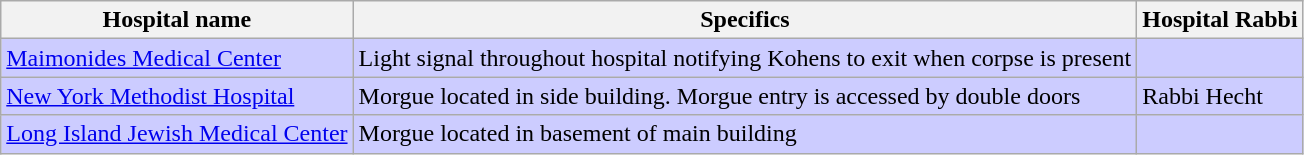<table class="wikitable">
<tr>
<th>Hospital name</th>
<th>Specifics</th>
<th>Hospital Rabbi</th>
</tr>
<tr style="background:#ccf;">
<td><a href='#'>Maimonides Medical Center</a></td>
<td>Light signal throughout hospital notifying Kohens to exit when corpse is present</td>
<td></td>
</tr>
<tr style="background:#ccf;">
<td><a href='#'>New York Methodist Hospital</a></td>
<td>Morgue located in side building. Morgue entry is accessed by double doors</td>
<td>Rabbi Hecht</td>
</tr>
<tr style="background:#ccf;">
<td><a href='#'>Long Island Jewish Medical Center</a></td>
<td>Morgue located in basement of main building</td>
<td></td>
</tr>
</table>
